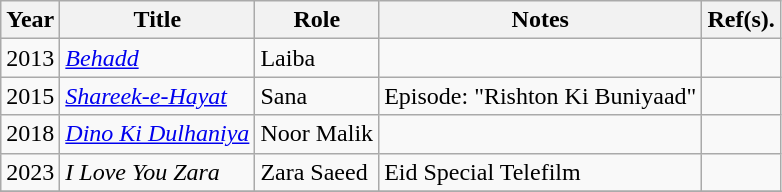<table class= "wikitable">
<tr>
<th>Year</th>
<th>Title</th>
<th>Role</th>
<th>Notes</th>
<th>Ref(s).</th>
</tr>
<tr>
<td>2013</td>
<td><em><a href='#'>Behadd</a></em></td>
<td>Laiba</td>
<td></td>
<td></td>
</tr>
<tr>
<td>2015</td>
<td><em><a href='#'>Shareek-e-Hayat</a></em></td>
<td>Sana</td>
<td>Episode: "Rishton Ki Buniyaad"</td>
<td></td>
</tr>
<tr>
<td>2018</td>
<td><em><a href='#'>Dino Ki Dulhaniya</a></em></td>
<td>Noor Malik</td>
<td></td>
<td></td>
</tr>
<tr>
<td>2023</td>
<td><em>I Love You Zara</em></td>
<td>Zara Saeed</td>
<td>Eid Special Telefilm</td>
<td></td>
</tr>
<tr>
</tr>
</table>
